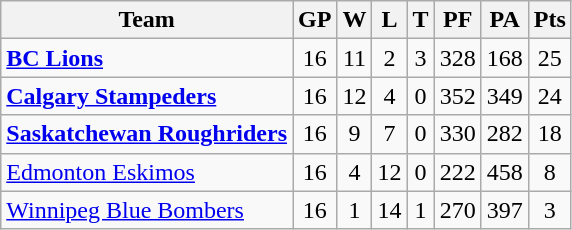<table class="wikitable">
<tr>
<th>Team</th>
<th>GP</th>
<th>W</th>
<th>L</th>
<th>T</th>
<th>PF</th>
<th>PA</th>
<th>Pts</th>
</tr>
<tr align="center">
<td align="left"><strong><a href='#'>BC Lions</a></strong></td>
<td>16</td>
<td>11</td>
<td>2</td>
<td>3</td>
<td>328</td>
<td>168</td>
<td>25</td>
</tr>
<tr align="center">
<td align="left"><strong><a href='#'>Calgary Stampeders</a></strong></td>
<td>16</td>
<td>12</td>
<td>4</td>
<td>0</td>
<td>352</td>
<td>349</td>
<td>24</td>
</tr>
<tr align="center">
<td align="left"><strong><a href='#'>Saskatchewan Roughriders</a></strong></td>
<td>16</td>
<td>9</td>
<td>7</td>
<td>0</td>
<td>330</td>
<td>282</td>
<td>18</td>
</tr>
<tr align="center">
<td align="left"><a href='#'>Edmonton Eskimos</a></td>
<td>16</td>
<td>4</td>
<td>12</td>
<td>0</td>
<td>222</td>
<td>458</td>
<td>8</td>
</tr>
<tr align="center">
<td align="left"><a href='#'>Winnipeg Blue Bombers</a></td>
<td>16</td>
<td>1</td>
<td>14</td>
<td>1</td>
<td>270</td>
<td>397</td>
<td>3</td>
</tr>
</table>
